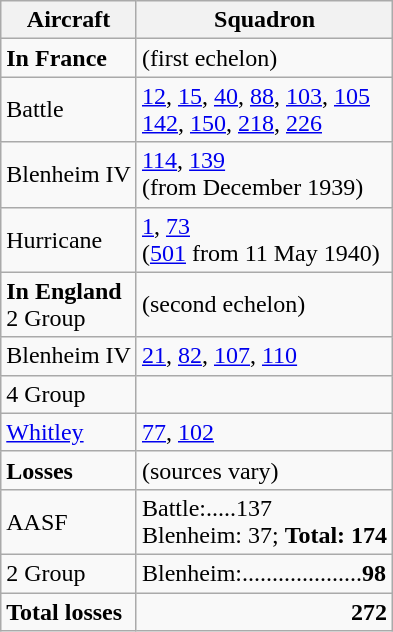<table class="wikitable floatright">
<tr>
<th>Aircraft</th>
<th>Squadron</th>
</tr>
<tr>
<td><strong>In France</strong></td>
<td>(first echelon)</td>
</tr>
<tr>
<td>Battle</td>
<td><a href='#'>12</a>, <a href='#'>15</a>, <a href='#'>40</a>, <a href='#'>88</a>, <a href='#'>103</a>, <a href='#'>105</a><br><a href='#'>142</a>, <a href='#'>150</a>, <a href='#'>218</a>, <a href='#'>226</a></td>
</tr>
<tr>
<td>Blenheim IV</td>
<td><a href='#'>114</a>, <a href='#'>139</a><br>(from December 1939)</td>
</tr>
<tr>
<td>Hurricane</td>
<td><a href='#'>1</a>, <a href='#'>73</a><br>(<a href='#'>501</a> from 11 May 1940)</td>
</tr>
<tr>
<td><strong>In England</strong><br>2 Group</td>
<td>(second echelon)</td>
</tr>
<tr>
<td>Blenheim IV</td>
<td><a href='#'>21</a>, <a href='#'>82</a>, <a href='#'>107</a>, <a href='#'>110</a></td>
</tr>
<tr>
<td>4 Group</td>
</tr>
<tr>
<td><a href='#'>Whitley</a></td>
<td><a href='#'>77</a>, <a href='#'>102</a></td>
</tr>
<tr>
<td><strong>Losses</strong></td>
<td>(sources vary)</td>
</tr>
<tr>
<td>AASF</td>
<td>Battle:.....137<br>Blenheim: 37; <strong>Total: 174</strong></td>
</tr>
<tr>
<td>2 Group</td>
<td align="left">Blenheim:....................<strong>98</strong></td>
</tr>
<tr>
<td><strong>Total losses</strong></td>
<td align="right"><strong>272</strong></td>
</tr>
</table>
